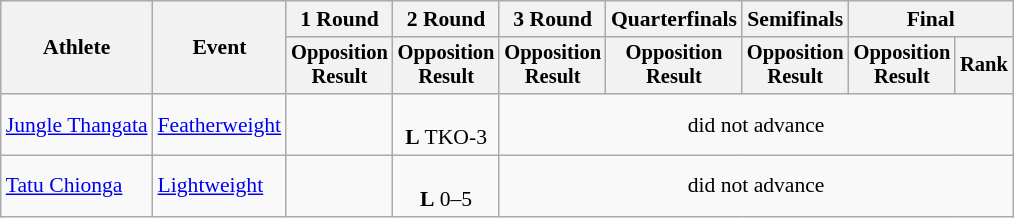<table class="wikitable" style="font-size:90%">
<tr>
<th rowspan="2">Athlete</th>
<th rowspan="2">Event</th>
<th>1 Round</th>
<th>2 Round</th>
<th>3 Round</th>
<th>Quarterfinals</th>
<th>Semifinals</th>
<th colspan=2>Final</th>
</tr>
<tr style="font-size:95%">
<th>Opposition<br>Result</th>
<th>Opposition<br>Result</th>
<th>Opposition<br>Result</th>
<th>Opposition<br>Result</th>
<th>Opposition<br>Result</th>
<th>Opposition<br>Result</th>
<th>Rank</th>
</tr>
<tr align=center>
<td align=left><a href='#'>Jungle Thangata</a></td>
<td align=left><a href='#'>Featherweight</a></td>
<td></td>
<td><br><strong>L</strong> TKO-3</td>
<td colspan=5>did not advance</td>
</tr>
<tr align=center>
<td align=left><a href='#'>Tatu Chionga</a></td>
<td align=left><a href='#'>Lightweight</a></td>
<td></td>
<td><br><strong>L</strong> 0–5</td>
<td colspan=5>did not advance</td>
</tr>
</table>
